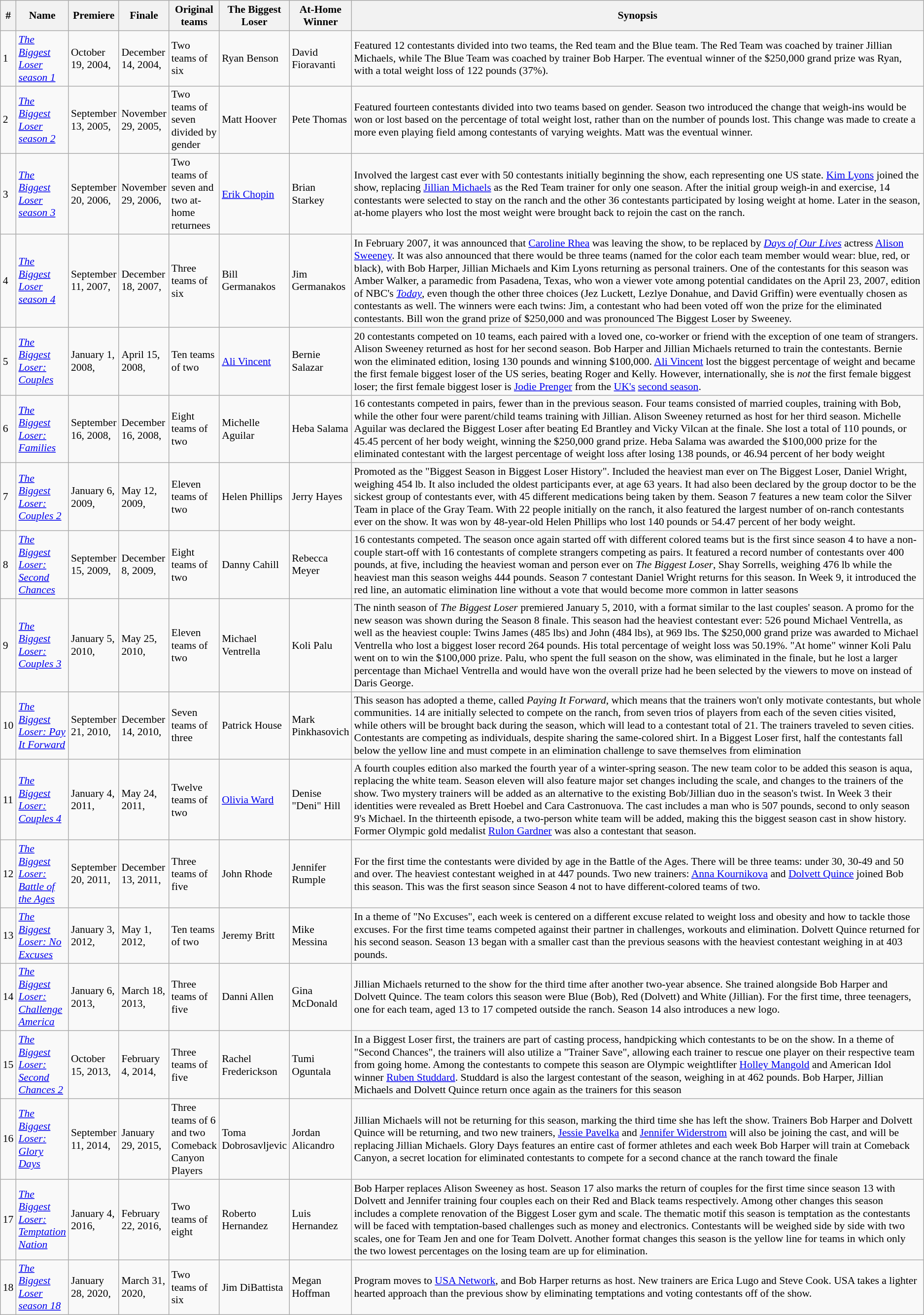<table class="wikitable" style="font-size:90%;">
<tr>
<th>#</th>
<th width=20>Name</th>
<th width=20>Premiere</th>
<th width=20>Finale</th>
<th width=20>Original teams</th>
<th width=20>The Biggest Loser</th>
<th width=20>At-Home Winner</th>
<th>Synopsis</th>
</tr>
<tr>
<td>1</td>
<td><em><a href='#'>The Biggest Loser season 1</a></em></td>
<td>October 19, 2004,</td>
<td>December 14, 2004,</td>
<td>Two teams of six</td>
<td>Ryan Benson</td>
<td>David Fioravanti</td>
<td>Featured 12 contestants divided into two teams, the Red team and the Blue team. The Red Team was coached by trainer Jillian Michaels, while The Blue Team was coached by trainer Bob Harper. The eventual winner of the $250,000 grand prize was Ryan, with a total weight loss of 122 pounds (37%).</td>
</tr>
<tr>
<td>2</td>
<td><em><a href='#'>The Biggest Loser season 2</a></em></td>
<td>September 13, 2005,</td>
<td>November 29, 2005,</td>
<td>Two teams of seven divided by gender</td>
<td>Matt Hoover</td>
<td>Pete Thomas</td>
<td>Featured fourteen contestants divided into two teams based on gender. Season two introduced the change that weigh-ins would be won or lost based on the percentage of total weight lost, rather than on the number of pounds lost. This change was made to create a more even playing field among contestants of varying weights. Matt was the eventual winner.</td>
</tr>
<tr>
<td>3</td>
<td><em><a href='#'>The Biggest Loser season 3</a></em></td>
<td>September 20, 2006,</td>
<td>November 29, 2006,</td>
<td>Two teams of seven and two at-home returnees</td>
<td><a href='#'>Erik Chopin</a></td>
<td>Brian Starkey</td>
<td>Involved the largest cast ever with 50 contestants initially beginning the show, each representing one US state. <a href='#'>Kim Lyons</a> joined the show, replacing <a href='#'>Jillian Michaels</a> as the Red Team trainer for only one season. After the initial group weigh-in and exercise, 14 contestants were selected to stay on the ranch and the other 36 contestants participated by losing weight at home. Later in the season, at-home players who lost the most weight were brought back to rejoin the cast on the ranch.</td>
</tr>
<tr>
<td>4</td>
<td><em><a href='#'>The Biggest Loser season 4</a></em></td>
<td>September 11, 2007,</td>
<td>December 18, 2007,</td>
<td>Three teams of six</td>
<td>Bill Germanakos</td>
<td>Jim Germanakos</td>
<td>In February 2007, it was announced that <a href='#'>Caroline Rhea</a> was leaving the show, to be replaced by <em><a href='#'>Days of Our Lives</a></em> actress <a href='#'>Alison Sweeney</a>. It was also announced that there would be three teams (named for the color each team member would wear: blue, red, or black), with Bob Harper, Jillian Michaels and Kim Lyons returning as personal trainers. One of the contestants for this season was Amber Walker, a paramedic from Pasadena, Texas, who won a viewer vote among potential candidates on the April 23, 2007, edition of NBC's <em><a href='#'>Today</a></em>, even though the other three choices (Jez Luckett, Lezlye Donahue, and David Griffin) were eventually chosen as contestants as well. The winners were each twins: Jim, a contestant who had been voted off won the prize for the eliminated contestants. Bill won the grand prize of $250,000 and was pronounced The Biggest Loser by Sweeney.</td>
</tr>
<tr>
<td>5</td>
<td><em><a href='#'>The Biggest Loser: Couples</a></em></td>
<td>January 1, 2008,</td>
<td>April 15, 2008,</td>
<td>Ten teams of two</td>
<td><a href='#'>Ali Vincent</a></td>
<td>Bernie Salazar</td>
<td>20 contestants competed on 10 teams, each paired with a loved one, co-worker or friend with the exception of one team of strangers. Alison Sweeney returned as host for her second season. Bob Harper and Jillian Michaels returned to train the contestants. Bernie won the eliminated edition, losing 130 pounds and winning $100,000. <a href='#'>Ali Vincent</a> lost the biggest percentage of weight and became the first female biggest loser of the US series, beating Roger and Kelly. However, internationally, she is <em>not</em> the first female biggest loser; the first female biggest loser is <a href='#'>Jodie Prenger</a> from the <a href='#'>UK's</a> <a href='#'>second season</a>.</td>
</tr>
<tr>
<td>6</td>
<td><em><a href='#'>The Biggest Loser: Families</a></em></td>
<td>September 16, 2008,</td>
<td>December 16, 2008,</td>
<td>Eight teams of two</td>
<td>Michelle Aguilar</td>
<td>Heba Salama</td>
<td>16 contestants competed in pairs, fewer than in the previous season. Four teams consisted of married couples, training with Bob, while the other four were parent/child teams training with Jillian. Alison Sweeney returned as host for her third season. Michelle Aguilar was declared the Biggest Loser after beating Ed Brantley and Vicky Vilcan at the finale. She lost a total of 110 pounds, or 45.45 percent of her body weight, winning the $250,000 grand prize. Heba Salama was awarded the $100,000 prize for the eliminated contestant with the largest percentage of weight loss after losing 138 pounds, or 46.94 percent of her body weight</td>
</tr>
<tr>
<td>7</td>
<td><em><a href='#'>The Biggest Loser: Couples 2</a></em></td>
<td>January 6, 2009,</td>
<td>May 12, 2009,</td>
<td>Eleven teams of two</td>
<td>Helen Phillips</td>
<td>Jerry Hayes</td>
<td>Promoted as the "Biggest Season in Biggest Loser History". Included the heaviest man ever on The Biggest Loser, Daniel Wright, weighing 454 lb. It also included the oldest participants ever, at age 63 years. It had also been declared by the group doctor to be the sickest group of contestants ever, with 45 different medications being taken by them. Season 7 features a new team color the Silver Team in place of the Gray Team. With 22 people initially on the ranch, it also featured the largest number of on-ranch contestants ever on the show. It was won by 48-year-old Helen Phillips who lost 140 pounds or 54.47 percent of her body weight.</td>
</tr>
<tr>
<td>8</td>
<td><em><a href='#'>The Biggest Loser: Second Chances</a></em></td>
<td>September 15, 2009,</td>
<td>December 8, 2009,</td>
<td>Eight teams of two</td>
<td>Danny Cahill</td>
<td>Rebecca Meyer</td>
<td>16 contestants competed. The season once again started off with different colored teams but is the first since season 4 to have a non-couple start-off with 16 contestants of complete strangers competing as pairs. It featured a record number of contestants over 400 pounds, at five, including the heaviest woman and person ever on <em>The Biggest Loser</em>, Shay Sorrells, weighing 476 lb while the heaviest man this season weighs 444 pounds. Season 7 contestant Daniel Wright returns for this season. In Week 9, it introduced the red line, an automatic elimination line without a vote that would become more common in latter seasons</td>
</tr>
<tr>
<td>9</td>
<td><em><a href='#'>The Biggest Loser: Couples 3</a></em></td>
<td>January 5, 2010,</td>
<td>May 25, 2010,</td>
<td>Eleven teams of two</td>
<td>Michael Ventrella</td>
<td>Koli Palu</td>
<td>The ninth season of <em>The Biggest Loser</em> premiered January 5, 2010, with a format similar to the last couples' season.  A promo for the new season was shown during the Season 8 finale. This season had the heaviest contestant ever: 526 pound Michael Ventrella, as well as the heaviest couple: Twins James (485 lbs) and John (484 lbs), at 969 lbs. The $250,000 grand prize was awarded to Michael Ventrella who lost a biggest loser record 264 pounds. His total percentage of weight loss was 50.19%. "At home" winner Koli Palu went on to win the $100,000 prize.  Palu, who spent the full season on the show, was eliminated in the finale, but he lost a larger percentage than Michael Ventrella and would have won the overall prize had he been selected by the viewers to move on instead of Daris George.</td>
</tr>
<tr>
<td>10</td>
<td><em><a href='#'>The Biggest Loser: Pay It Forward</a></em></td>
<td>September 21, 2010,</td>
<td>December 14, 2010,</td>
<td>Seven teams of three</td>
<td>Patrick House</td>
<td>Mark Pinkhasovich</td>
<td>This season has adopted a theme, called <em>Paying It Forward</em>, which means that the trainers won't only motivate contestants, but whole communities. 14 are initially selected to compete on the ranch, from seven trios of players from each of the seven cities visited, while others will be brought back during the season, which will lead to a contestant total of 21. The trainers traveled to seven cities. Contestants are competing as individuals, despite sharing the same-colored shirt. In a Biggest Loser first, half the contestants fall below the yellow line and must compete in an elimination challenge to save themselves from elimination</td>
</tr>
<tr>
<td>11</td>
<td><em><a href='#'>The Biggest Loser: Couples 4</a></em></td>
<td>January 4, 2011,</td>
<td>May 24, 2011,</td>
<td>Twelve teams of two</td>
<td><a href='#'>Olivia Ward</a></td>
<td>Denise "Deni" Hill</td>
<td>A fourth couples edition also marked the fourth year of a winter-spring season. The new team color to be added this season is aqua, replacing the white team. Season eleven will also feature major set changes including the scale, and changes to the trainers of the show. Two mystery trainers will be added as an alternative to the existing Bob/Jillian duo in the season's twist. In Week 3 their identities were revealed as Brett Hoebel and Cara Castronuova.  The cast includes a man who is 507 pounds, second to only season 9's Michael. In the thirteenth episode, a two-person white team will be added, making this the biggest season cast in show history. Former Olympic gold medalist <a href='#'>Rulon Gardner</a> was also a contestant that season.</td>
</tr>
<tr>
<td>12</td>
<td><em><a href='#'>The Biggest Loser: Battle of the Ages</a></em></td>
<td>September 20, 2011,</td>
<td>December 13, 2011,</td>
<td>Three teams of five</td>
<td>John Rhode</td>
<td>Jennifer Rumple</td>
<td>For the first time the contestants were divided by age in the Battle of the Ages. There will be three teams: under 30, 30-49 and 50 and over. The heaviest contestant weighed in at 447 pounds. Two new trainers: <a href='#'>Anna Kournikova</a> and <a href='#'>Dolvett Quince</a> joined Bob this season. This was the first season since Season 4 not to have different-colored teams of two.</td>
</tr>
<tr>
<td>13</td>
<td><em><a href='#'>The Biggest Loser: No Excuses</a></em></td>
<td>January 3, 2012,</td>
<td>May 1, 2012,</td>
<td>Ten teams of two</td>
<td>Jeremy Britt</td>
<td>Mike Messina</td>
<td>In a theme of "No Excuses", each week is centered on a different excuse related to weight loss and obesity and how to tackle those excuses. For the first time teams competed against their partner in challenges, workouts and elimination. Dolvett Quince returned for his second season. Season 13 began with a smaller cast than the previous seasons with the heaviest contestant weighing in at 403 pounds.</td>
</tr>
<tr>
<td>14</td>
<td><em><a href='#'>The Biggest Loser: Challenge America</a></em></td>
<td>January 6, 2013,</td>
<td>March 18, 2013,</td>
<td>Three teams of five</td>
<td>Danni Allen</td>
<td>Gina McDonald</td>
<td>Jillian Michaels returned to the show for the third time after another two-year absence. She trained alongside Bob Harper and Dolvett Quince. The team colors this season were Blue (Bob), Red (Dolvett) and White (Jillian). For the first time, three teenagers, one for each team, aged 13 to 17 competed outside the ranch. Season 14 also introduces a new logo.</td>
</tr>
<tr>
<td>15</td>
<td><em><a href='#'>The Biggest Loser: Second Chances 2</a></em></td>
<td>October 15, 2013,</td>
<td>February 4, 2014,</td>
<td>Three teams of five</td>
<td>Rachel Frederickson</td>
<td>Tumi Oguntala</td>
<td>In a Biggest Loser first, the trainers are part of casting process, handpicking which contestants to be on the show. In a theme of "Second Chances", the trainers will also utilize a "Trainer Save", allowing each trainer to rescue one player on their respective team from going home. Among the contestants to compete this season are Olympic weightlifter <a href='#'>Holley Mangold</a> and American Idol winner <a href='#'>Ruben Studdard</a>. Studdard is also the largest contestant of the season, weighing in at 462 pounds. Bob Harper, Jillian Michaels and Dolvett Quince return once again as the trainers for this season</td>
</tr>
<tr>
<td>16</td>
<td><em><a href='#'>The Biggest Loser: Glory Days</a></em></td>
<td>September 11, 2014,</td>
<td>January 29, 2015,</td>
<td>Three teams of 6 and two Comeback Canyon Players</td>
<td>Toma Dobrosavljevic</td>
<td>Jordan Alicandro</td>
<td>Jillian Michaels will not be returning for this season, marking the third time she has left the show. Trainers Bob Harper and Dolvett Quince will be returning, and two new trainers, <a href='#'>Jessie Pavelka</a> and <a href='#'>Jennifer Widerstrom</a> will also be joining the cast, and will be replacing Jillian Michaels. Glory Days features an entire cast of former athletes and each week Bob Harper will train at Comeback Canyon, a secret location for eliminated contestants to compete for a second chance at the ranch toward the finale</td>
</tr>
<tr>
<td>17</td>
<td><em><a href='#'>The Biggest Loser: Temptation Nation</a></em></td>
<td>January 4, 2016,</td>
<td>February 22, 2016,</td>
<td>Two teams of eight</td>
<td>Roberto Hernandez</td>
<td>Luis Hernandez</td>
<td>Bob Harper replaces Alison Sweeney as host. Season 17 also marks the return of couples for the first time since season 13 with Dolvett and Jennifer training four couples each on their Red and Black teams respectively. Among other changes this season includes a complete renovation of the Biggest Loser gym and scale. The thematic motif this season is temptation as the contestants will be faced with temptation-based challenges such as money and electronics. Contestants will be weighed side by side with two scales, one for Team Jen and one for Team Dolvett. Another format changes this season is the yellow line for teams in which only the two lowest percentages on the losing team are up for elimination.</td>
</tr>
<tr>
<td>18</td>
<td><em><a href='#'>The Biggest Loser season 18</a></em></td>
<td>January 28, 2020,</td>
<td>March 31, 2020,</td>
<td>Two teams of six</td>
<td>Jim DiBattista</td>
<td>Megan Hoffman</td>
<td>Program moves to <a href='#'>USA Network</a>, and Bob Harper returns as host. New trainers are Erica Lugo and Steve Cook. USA takes a lighter hearted approach than the previous show by eliminating temptations and voting contestants off of the show.</td>
</tr>
</table>
